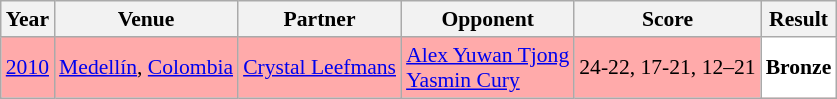<table class="sortable wikitable" style="font-size: 90%;">
<tr>
<th>Year</th>
<th>Venue</th>
<th>Partner</th>
<th>Opponent</th>
<th>Score</th>
<th>Result</th>
</tr>
<tr style="background:#FFAAAA">
<td align="center"><a href='#'>2010</a></td>
<td align="left"><a href='#'>Medellín</a>, <a href='#'>Colombia</a></td>
<td align="left"> <a href='#'>Crystal Leefmans</a></td>
<td align="left"> <a href='#'>Alex Yuwan Tjong</a><br>  <a href='#'>Yasmin Cury</a></td>
<td align="left">24-22, 17-21, 12–21</td>
<td style="text-align:left; background:white"> <strong>Bronze</strong></td>
</tr>
</table>
